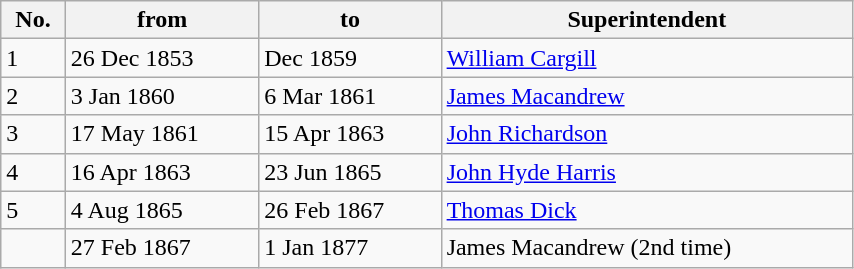<table class="wikitable" width=45%>
<tr>
<th>No.</th>
<th>from</th>
<th>to</th>
<th>Superintendent</th>
</tr>
<tr>
<td>1</td>
<td>26 Dec 1853</td>
<td>Dec 1859</td>
<td><a href='#'>William Cargill</a></td>
</tr>
<tr>
<td>2</td>
<td>3 Jan 1860</td>
<td>6 Mar 1861</td>
<td><a href='#'>James Macandrew</a></td>
</tr>
<tr>
<td>3</td>
<td>17 May 1861</td>
<td>15 Apr 1863</td>
<td><a href='#'>John Richardson</a></td>
</tr>
<tr>
<td>4</td>
<td>16 Apr 1863</td>
<td>23 Jun 1865</td>
<td><a href='#'>John Hyde Harris</a></td>
</tr>
<tr>
<td>5</td>
<td>4 Aug 1865</td>
<td>26 Feb 1867</td>
<td><a href='#'>Thomas Dick</a></td>
</tr>
<tr>
<td></td>
<td>27 Feb 1867</td>
<td>1 Jan 1877</td>
<td>James Macandrew (2nd time)</td>
</tr>
</table>
